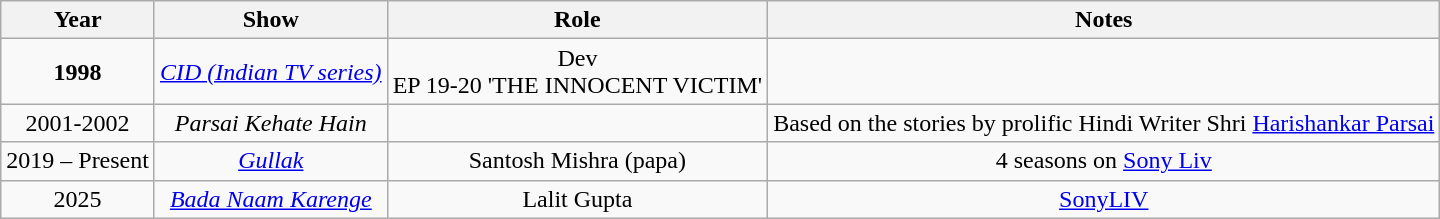<table class="wikitable" style="text-align: center;">
<tr>
<th>Year</th>
<th>Show</th>
<th>Role</th>
<th>Notes</th>
</tr>
<tr>
<td><strong>1998</strong></td>
<td><em><a href='#'>CID (Indian TV series)</a></em></td>
<td>Dev<br>EP 19-20
'THE INNOCENT VICTIM'</td>
<td></td>
</tr>
<tr>
<td>2001-2002</td>
<td><em>Parsai Kehate Hain</em></td>
<td></td>
<td>Based on the stories by prolific Hindi Writer Shri <a href='#'>Harishankar Parsai</a></td>
</tr>
<tr>
<td>2019 – Present</td>
<td><em><a href='#'>Gullak</a></em></td>
<td>Santosh Mishra (papa)</td>
<td>4 seasons on <a href='#'>Sony Liv</a></td>
</tr>
<tr>
<td>2025</td>
<td><em><a href='#'>Bada Naam Karenge</a></em></td>
<td>Lalit Gupta</td>
<td><a href='#'>SonyLIV</a></td>
</tr>
</table>
